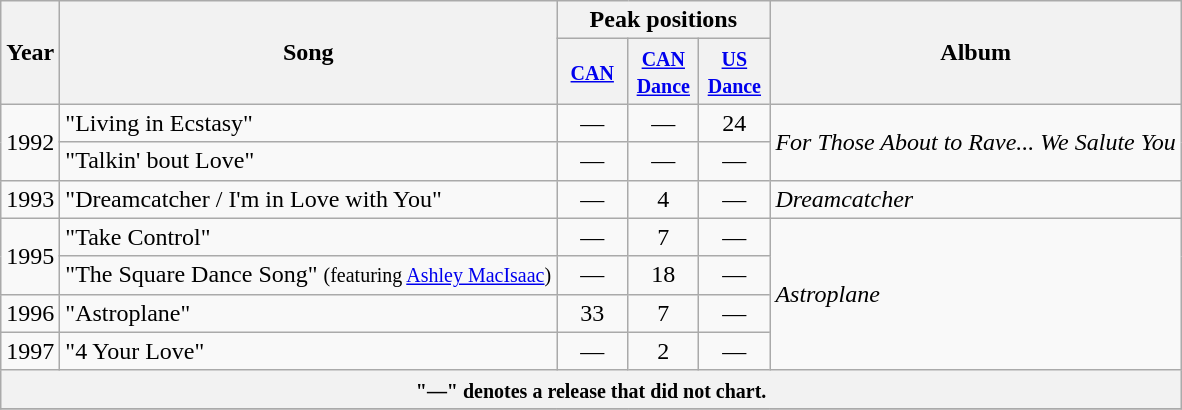<table class="wikitable">
<tr>
<th rowspan="2">Year</th>
<th rowspan="2">Song</th>
<th colspan="3">Peak positions</th>
<th rowspan="2">Album</th>
</tr>
<tr>
<th width="40"><small><a href='#'>CAN</a><br></small></th>
<th width="40"><small><a href='#'>CAN<br>Dance</a></small></th>
<th width="40"><small><a href='#'>US<br>Dance</a></small></th>
</tr>
<tr>
<td rowspan="2">1992</td>
<td>"Living in Ecstasy"</td>
<td align="center">—</td>
<td align="center">—</td>
<td align="center">24</td>
<td rowspan="2"><em>For Those About to Rave... We Salute You</em></td>
</tr>
<tr>
<td>"Talkin' bout Love"</td>
<td align="center">—</td>
<td align="center">—</td>
<td align="center">—</td>
</tr>
<tr>
<td>1993</td>
<td>"Dreamcatcher / I'm in Love with You"</td>
<td align="center">—</td>
<td align="center">4</td>
<td align="center">—</td>
<td><em>Dreamcatcher</em></td>
</tr>
<tr>
<td rowspan="2">1995</td>
<td>"Take Control"</td>
<td align="center">—</td>
<td align="center">7</td>
<td align="center">—</td>
<td rowspan="4"><em>Astroplane</em></td>
</tr>
<tr>
<td>"The Square Dance Song" <small>(featuring <a href='#'>Ashley MacIsaac</a>)</small></td>
<td align="center">—</td>
<td align="center">18</td>
<td align="center">—</td>
</tr>
<tr>
<td>1996</td>
<td>"Astroplane"</td>
<td align="center">33</td>
<td align="center">7</td>
<td align="center">—</td>
</tr>
<tr>
<td>1997</td>
<td>"4 Your Love"</td>
<td align="center">—</td>
<td align="center">2</td>
<td align="center">—</td>
</tr>
<tr>
<th colspan="10"><small>"—" denotes a release that did not chart.</small></th>
</tr>
<tr>
</tr>
</table>
